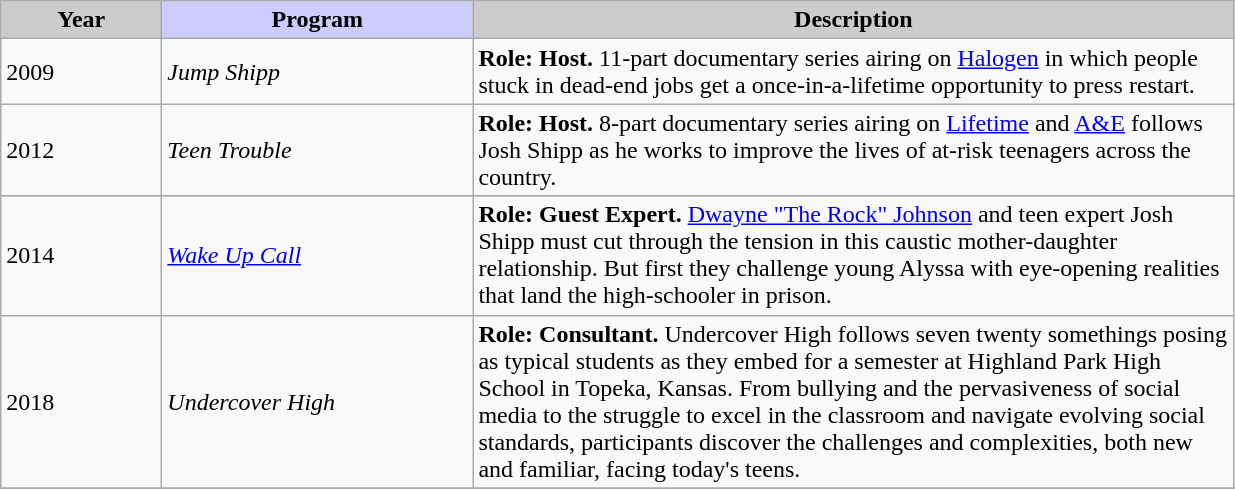<table class="wikitable">
<tr style="text-align:center;">
<th style="background:#ccc;" width=100px>Year</th>
<th style="background:#ccf;" width=200px>Program</th>
<th style="background:#ccc;" width=500px>Description</th>
</tr>
<tr>
<td>2009</td>
<td><em>Jump Shipp</em></td>
<td><strong>Role: Host.</strong> 11-part documentary series airing on <a href='#'>Halogen</a> in which people stuck in dead-end jobs get a once-in-a-lifetime opportunity to press restart.</td>
</tr>
<tr>
<td>2012</td>
<td><em>Teen Trouble</em></td>
<td><strong>Role: Host.</strong> 8-part documentary series airing on <a href='#'>Lifetime</a> and <a href='#'>A&E</a> follows Josh Shipp as he works to improve the lives of at-risk teenagers across the country.</td>
</tr>
<tr>
</tr>
<tr>
<td>2014</td>
<td><em><a href='#'>Wake Up Call</a></em></td>
<td><strong>Role: Guest Expert.</strong> <a href='#'>Dwayne "The Rock" Johnson</a> and teen expert Josh Shipp must cut through the tension in this caustic mother-daughter relationship. But first they challenge young Alyssa with eye-opening realities that land the high-schooler in prison.</td>
</tr>
<tr>
<td>2018</td>
<td><em>Undercover High</em></td>
<td><strong>Role: Consultant.</strong> Undercover High follows seven twenty somethings posing as typical students as they embed for a semester at Highland Park High School in Topeka, Kansas. From bullying and the pervasiveness of social media to the struggle to excel in the classroom and navigate evolving social standards, participants discover the challenges and complexities, both new and familiar, facing today's teens.</td>
</tr>
<tr>
</tr>
</table>
